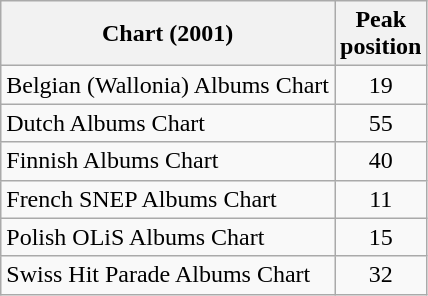<table class="wikitable sortable">
<tr>
<th>Chart (2001)</th>
<th>Peak<br>position</th>
</tr>
<tr>
<td>Belgian (Wallonia) Albums Chart</td>
<td align="center">19</td>
</tr>
<tr>
<td>Dutch Albums Chart</td>
<td align="center">55</td>
</tr>
<tr>
<td>Finnish Albums Chart</td>
<td align="center">40</td>
</tr>
<tr>
<td>French SNEP Albums Chart</td>
<td align="center">11</td>
</tr>
<tr>
<td>Polish OLiS Albums Chart</td>
<td align="center">15</td>
</tr>
<tr>
<td>Swiss Hit Parade Albums Chart</td>
<td align="center">32</td>
</tr>
</table>
